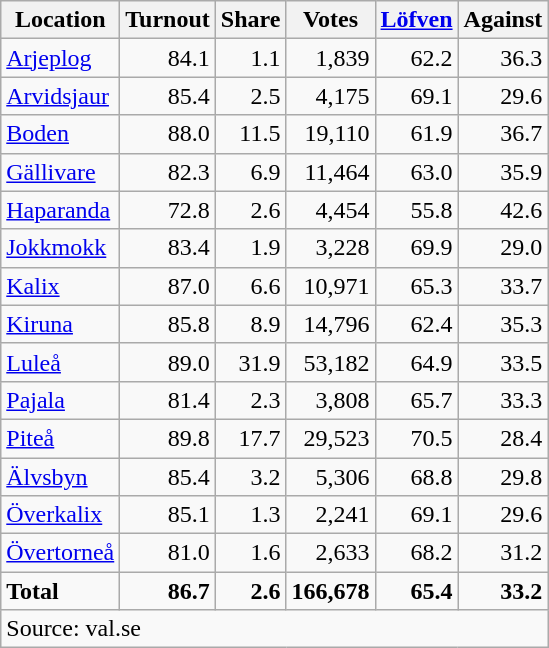<table class="wikitable sortable" style=text-align:right>
<tr>
<th>Location</th>
<th>Turnout</th>
<th>Share</th>
<th>Votes</th>
<th><a href='#'>Löfven</a></th>
<th>Against</th>
</tr>
<tr>
<td align=left><a href='#'>Arjeplog</a></td>
<td>84.1</td>
<td>1.1</td>
<td>1,839</td>
<td>62.2</td>
<td>36.3</td>
</tr>
<tr>
<td align=left><a href='#'>Arvidsjaur</a></td>
<td>85.4</td>
<td>2.5</td>
<td>4,175</td>
<td>69.1</td>
<td>29.6</td>
</tr>
<tr>
<td align=left><a href='#'>Boden</a></td>
<td>88.0</td>
<td>11.5</td>
<td>19,110</td>
<td>61.9</td>
<td>36.7</td>
</tr>
<tr>
<td align=left><a href='#'>Gällivare</a></td>
<td>82.3</td>
<td>6.9</td>
<td>11,464</td>
<td>63.0</td>
<td>35.9</td>
</tr>
<tr>
<td align=left><a href='#'>Haparanda</a></td>
<td>72.8</td>
<td>2.6</td>
<td>4,454</td>
<td>55.8</td>
<td>42.6</td>
</tr>
<tr>
<td align=left><a href='#'>Jokkmokk</a></td>
<td>83.4</td>
<td>1.9</td>
<td>3,228</td>
<td>69.9</td>
<td>29.0</td>
</tr>
<tr>
<td align=left><a href='#'>Kalix</a></td>
<td>87.0</td>
<td>6.6</td>
<td>10,971</td>
<td>65.3</td>
<td>33.7</td>
</tr>
<tr>
<td align=left><a href='#'>Kiruna</a></td>
<td>85.8</td>
<td>8.9</td>
<td>14,796</td>
<td>62.4</td>
<td>35.3</td>
</tr>
<tr>
<td align=left><a href='#'>Luleå</a></td>
<td>89.0</td>
<td>31.9</td>
<td>53,182</td>
<td>64.9</td>
<td>33.5</td>
</tr>
<tr>
<td align=left><a href='#'>Pajala</a></td>
<td>81.4</td>
<td>2.3</td>
<td>3,808</td>
<td>65.7</td>
<td>33.3</td>
</tr>
<tr>
<td align=left><a href='#'>Piteå</a></td>
<td>89.8</td>
<td>17.7</td>
<td>29,523</td>
<td>70.5</td>
<td>28.4</td>
</tr>
<tr>
<td align=left><a href='#'>Älvsbyn</a></td>
<td>85.4</td>
<td>3.2</td>
<td>5,306</td>
<td>68.8</td>
<td>29.8</td>
</tr>
<tr>
<td align=left><a href='#'>Överkalix</a></td>
<td>85.1</td>
<td>1.3</td>
<td>2,241</td>
<td>69.1</td>
<td>29.6</td>
</tr>
<tr>
<td align=left><a href='#'>Övertorneå</a></td>
<td>81.0</td>
<td>1.6</td>
<td>2,633</td>
<td>68.2</td>
<td>31.2</td>
</tr>
<tr>
<td align=left><strong>Total</strong></td>
<td><strong>86.7</strong></td>
<td><strong>2.6</strong></td>
<td><strong>166,678</strong></td>
<td><strong>65.4</strong></td>
<td><strong>33.2</strong></td>
</tr>
<tr>
<td align=left colspan=6>Source: val.se</td>
</tr>
</table>
